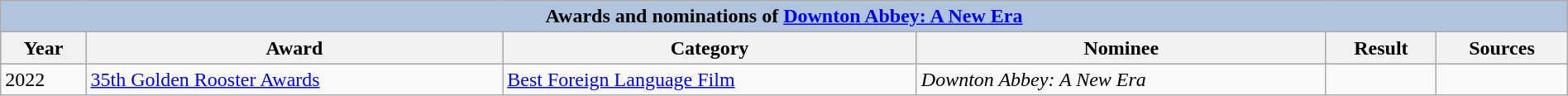<table class="wikitable" style="width:100%;">
<tr style="background:#ccc; text-align:center;">
<th colspan="6" style="background: LightSteelBlue;">Awards and nominations of <a href='#'>Downton Abbey: A New Era</a></th>
</tr>
<tr style="background:#ccc; text-align:center;">
<th>Year</th>
<th>Award</th>
<th>Category</th>
<th>Nominee</th>
<th>Result</th>
<th>Sources</th>
</tr>
<tr>
<td>2022</td>
<td rowspan="1"><a href='#'>35th Golden Rooster Awards</a></td>
<td><a href='#'>Best Foreign Language Film</a></td>
<td><em>Downton Abbey: A New Era</em></td>
<td></td>
<td></td>
</tr>
</table>
